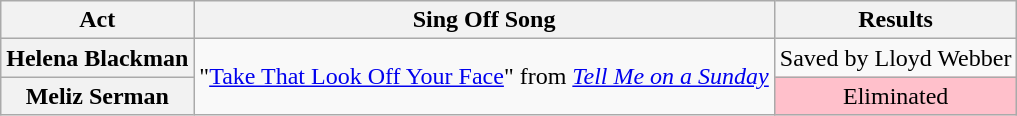<table class="wikitable plainrowheaders" style="text-align:center;">
<tr>
<th scope="col">Act</th>
<th scope="col">Sing Off Song</th>
<th scope="col">Results</th>
</tr>
<tr>
<th scope="row">Helena Blackman</th>
<td rowspan="2">"<a href='#'>Take That Look Off Your Face</a>" from <em><a href='#'>Tell Me on a Sunday</a></em></td>
<td>Saved by Lloyd Webber</td>
</tr>
<tr>
<th scope="row">Meliz Serman</th>
<td style="background:pink;">Eliminated</td>
</tr>
</table>
